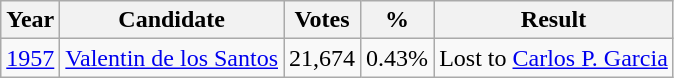<table class="wikitable">
<tr>
<th>Year</th>
<th>Candidate</th>
<th>Votes</th>
<th>%</th>
<th>Result</th>
</tr>
<tr>
<td><a href='#'>1957</a></td>
<td><a href='#'>Valentin de los Santos</a></td>
<td>21,674</td>
<td>0.43%</td>
<td>Lost to <a href='#'>Carlos P. Garcia</a></td>
</tr>
</table>
